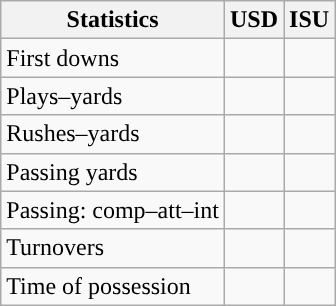<table class="wikitable" style="float:left">
<tr>
<th>Statistics</th>
<th>USD</th>
<th>ISU</th>
</tr>
<tr>
<td>First downs</td>
<td></td>
<td></td>
</tr>
<tr>
<td>Plays–yards</td>
<td></td>
<td></td>
</tr>
<tr>
<td>Rushes–yards</td>
<td></td>
<td></td>
</tr>
<tr>
<td>Passing yards</td>
<td></td>
<td></td>
</tr>
<tr>
<td>Passing: comp–att–int</td>
<td></td>
<td></td>
</tr>
<tr>
<td>Turnovers</td>
<td></td>
<td></td>
</tr>
<tr>
<td>Time of possession</td>
<td></td>
<td></td>
</tr>
</table>
